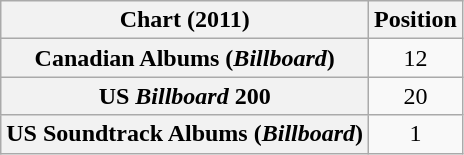<table class="wikitable sortable plainrowheaders" style="text-align:center">
<tr>
<th scope="col">Chart (2011)</th>
<th scope="col">Position</th>
</tr>
<tr>
<th scope="row">Canadian Albums (<em>Billboard</em>)</th>
<td>12</td>
</tr>
<tr>
<th scope="row">US <em>Billboard</em> 200</th>
<td>20</td>
</tr>
<tr>
<th scope="row">US Soundtrack Albums (<em>Billboard</em>)</th>
<td>1</td>
</tr>
</table>
